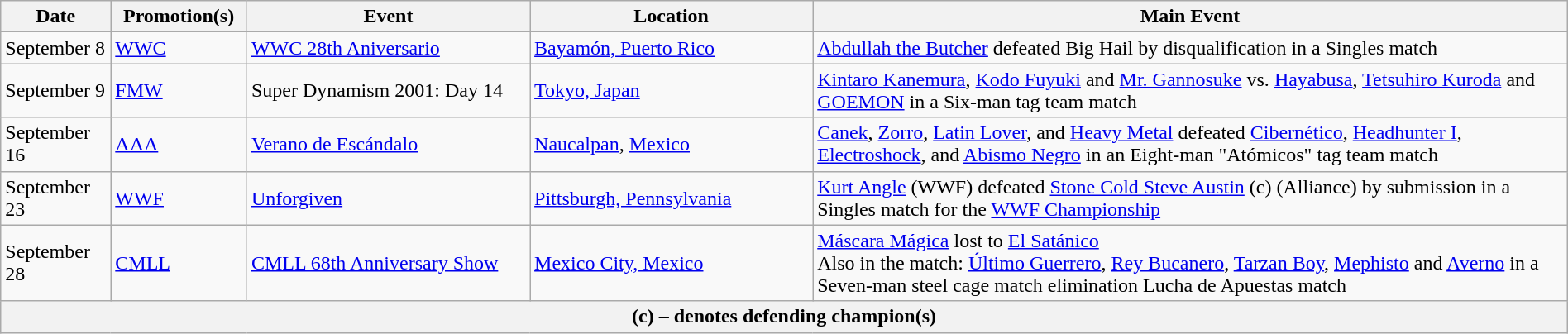<table class="wikitable" style="width:100%;">
<tr>
<th width="5%">Date</th>
<th width="5%">Promotion(s)</th>
<th style="width:15%;">Event</th>
<th style="width:15%;">Location</th>
<th style="width:40%;">Main Event</th>
</tr>
<tr style="width:20%;" |Notes>
</tr>
<tr>
<td>September 8</td>
<td><a href='#'>WWC</a></td>
<td><a href='#'>WWC 28th Aniversario</a></td>
<td><a href='#'>Bayamón, Puerto Rico</a></td>
<td><a href='#'>Abdullah the Butcher</a> defeated Big Hail by disqualification in a Singles match</td>
</tr>
<tr>
<td>September 9</td>
<td><a href='#'>FMW</a></td>
<td>Super Dynamism 2001: Day 14</td>
<td><a href='#'>Tokyo, Japan</a></td>
<td><a href='#'>Kintaro Kanemura</a>, <a href='#'>Kodo Fuyuki</a> and <a href='#'>Mr. Gannosuke</a> vs. <a href='#'>Hayabusa</a>, <a href='#'>Tetsuhiro Kuroda</a> and <a href='#'>GOEMON</a> in a Six-man tag team match</td>
</tr>
<tr>
<td>September 16</td>
<td><a href='#'>AAA</a></td>
<td><a href='#'>Verano de Escándalo</a></td>
<td><a href='#'>Naucalpan</a>, <a href='#'>Mexico</a></td>
<td><a href='#'>Canek</a>, <a href='#'>Zorro</a>, <a href='#'>Latin Lover</a>, and <a href='#'>Heavy Metal</a> defeated <a href='#'>Cibernético</a>, <a href='#'>Headhunter I</a>, <a href='#'>Electroshock</a>, and <a href='#'>Abismo Negro</a> in an 	Eight-man "Atómicos" tag team match</td>
</tr>
<tr>
<td>September 23</td>
<td><a href='#'>WWF</a></td>
<td><a href='#'>Unforgiven</a></td>
<td><a href='#'>Pittsburgh, Pennsylvania</a></td>
<td><a href='#'>Kurt Angle</a> (WWF) defeated <a href='#'>Stone Cold Steve Austin</a> (c) (Alliance) by submission in a Singles match for the <a href='#'>WWF Championship</a></td>
</tr>
<tr>
<td>September 28</td>
<td><a href='#'>CMLL</a></td>
<td><a href='#'>CMLL 68th Anniversary Show</a></td>
<td><a href='#'>Mexico City, Mexico</a></td>
<td><a href='#'>Máscara Mágica</a> lost to <a href='#'>El Satánico</a><br>Also in the match: <a href='#'>Último Guerrero</a>, <a href='#'>Rey Bucanero</a>, <a href='#'>Tarzan Boy</a>, <a href='#'>Mephisto</a> and <a href='#'>Averno</a> in a Seven-man steel cage match elimination Lucha de Apuestas match</td>
</tr>
<tr>
<th colspan="6">(c) – denotes defending champion(s)</th>
</tr>
</table>
